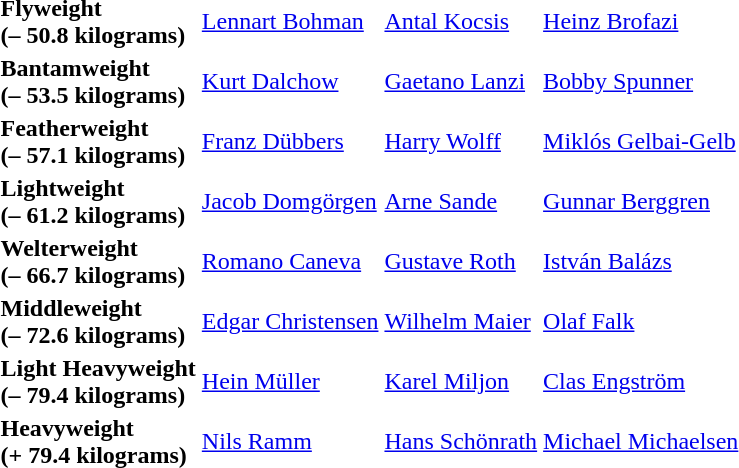<table>
<tr>
<td><strong>Flyweight<br>(– 50.8 kilograms)</strong></td>
<td> <a href='#'>Lennart Bohman</a><br></td>
<td> <a href='#'>Antal Kocsis</a><br></td>
<td> <a href='#'>Heinz Brofazi</a><br></td>
</tr>
<tr>
<td><strong>Bantamweight<br>(– 53.5 kilograms)</strong></td>
<td> <a href='#'>Kurt Dalchow</a><br></td>
<td> <a href='#'>Gaetano Lanzi</a><br></td>
<td> <a href='#'>Bobby Spunner</a><br></td>
</tr>
<tr>
<td><strong>Featherweight<br>(– 57.1 kilograms)</strong></td>
<td> <a href='#'>Franz Dübbers</a><br></td>
<td> <a href='#'>Harry Wolff</a><br></td>
<td> <a href='#'>Miklós Gelbai-Gelb</a><br></td>
</tr>
<tr>
<td><strong>Lightweight<br>(– 61.2 kilograms)</strong></td>
<td> <a href='#'>Jacob Domgörgen</a><br></td>
<td> <a href='#'>Arne Sande</a><br></td>
<td> <a href='#'>Gunnar Berggren</a><br></td>
</tr>
<tr>
<td><strong>Welterweight<br>(– 66.7 kilograms)</strong></td>
<td> <a href='#'>Romano Caneva</a><br></td>
<td> <a href='#'>Gustave Roth</a><br></td>
<td> <a href='#'>István Balázs</a><br></td>
</tr>
<tr>
<td><strong>Middleweight<br>(– 72.6 kilograms)</strong></td>
<td> <a href='#'>Edgar Christensen</a><br></td>
<td> <a href='#'>Wilhelm Maier</a><br></td>
<td> <a href='#'>Olaf Falk</a><br></td>
</tr>
<tr>
<td><strong>Light Heavyweight<br>(– 79.4 kilograms)</strong></td>
<td> <a href='#'>Hein Müller</a><br></td>
<td> <a href='#'>Karel Miljon</a><br></td>
<td> <a href='#'>Clas Engström</a><br></td>
</tr>
<tr>
<td><strong>Heavyweight<br>(+ 79.4 kilograms)</strong></td>
<td> <a href='#'>Nils Ramm</a><br></td>
<td> <a href='#'>Hans Schönrath</a><br></td>
<td> <a href='#'>Michael Michaelsen</a><br></td>
</tr>
</table>
